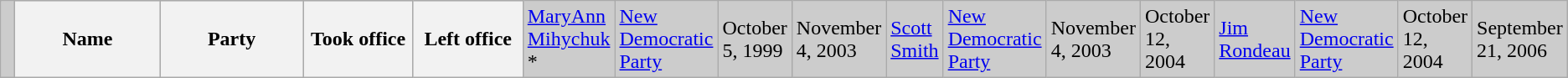<table class="wikitable">
<tr bgcolor="CCCCCC">
<td> </td>
<th width="30%"><strong>Name </strong></th>
<th width="30%"><strong>Party</strong></th>
<th width="20%"><strong>Took office</strong></th>
<th width="20%"><strong>Left office</strong><br></th>
<td><a href='#'>MaryAnn Mihychuk</a> *<br></td>
<td><a href='#'>New Democratic Party</a></td>
<td>October 5, 1999</td>
<td>November 4, 2003<br></td>
<td><a href='#'>Scott Smith</a><br></td>
<td><a href='#'>New Democratic Party</a></td>
<td>November 4, 2003</td>
<td>October 12, 2004<br></td>
<td><a href='#'>Jim Rondeau</a><br></td>
<td><a href='#'>New Democratic Party</a></td>
<td>October 12, 2004</td>
<td>September 21, 2006</td>
</tr>
</table>
